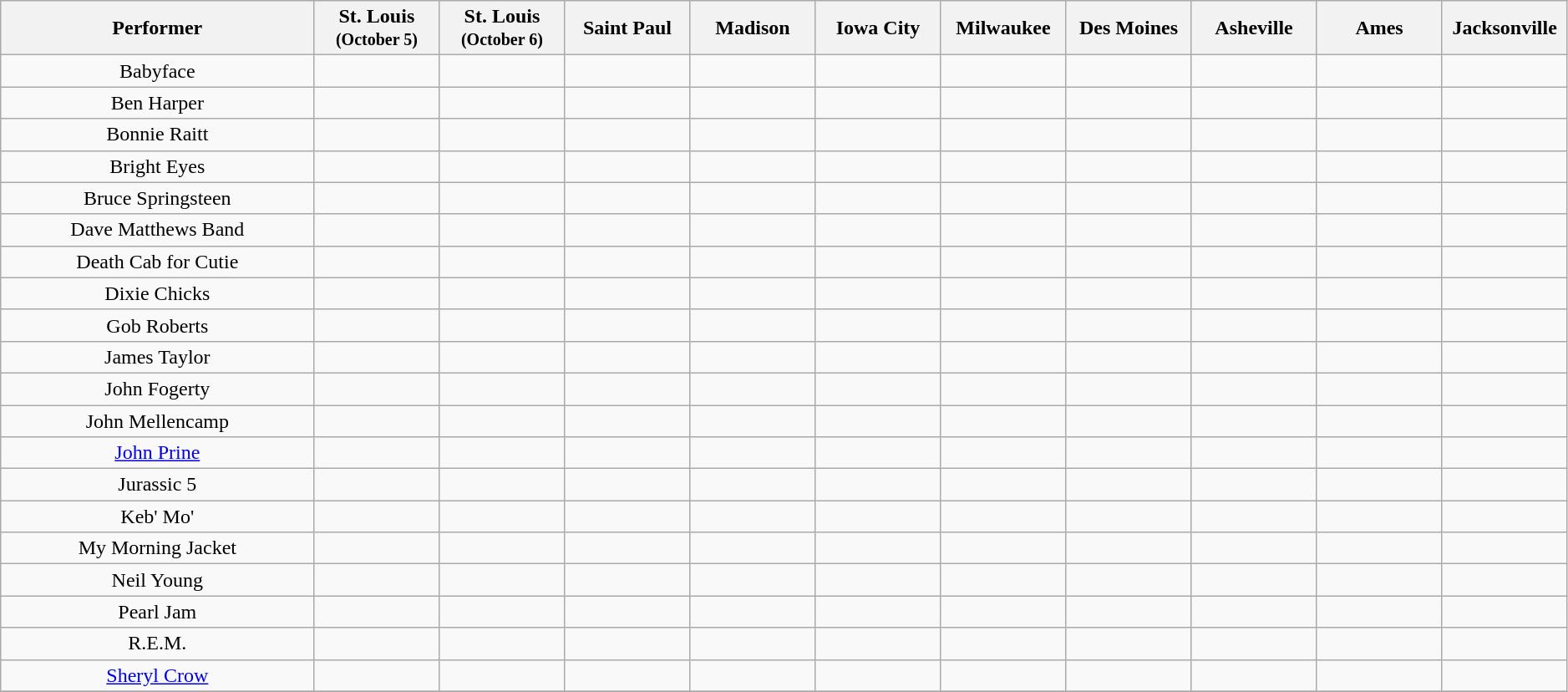<table class="wikitable"  style="text-align:center; width:99%;">
<tr>
<th style="text-align:center; width:20%;">Performer</th>
<th style="text-align:center; width:8%;">St. Louis <small>(October 5)</small></th>
<th style="text-align:center; width:8%;">St. Louis <small>(October 6)</small></th>
<th style="text-align:center; width:8%;">Saint Paul</th>
<th style="text-align:center; width:8%;">Madison</th>
<th style="text-align:center; width:8%;">Iowa City</th>
<th style="text-align:center; width:8%;">Milwaukee</th>
<th style="text-align:center; width:8%;">Des Moines</th>
<th style="text-align:center; width:8%;">Asheville</th>
<th style="text-align:center; width:8%;">Ames</th>
<th style="text-align:center; width:8%;">Jacksonville</th>
</tr>
<tr>
<td>Babyface</td>
<td></td>
<td></td>
<td></td>
<td></td>
<td></td>
<td></td>
<td></td>
<td></td>
<td></td>
<td></td>
</tr>
<tr>
<td>Ben Harper</td>
<td></td>
<td></td>
<td></td>
<td></td>
<td></td>
<td></td>
<td></td>
<td></td>
<td></td>
<td></td>
</tr>
<tr>
<td>Bonnie Raitt</td>
<td></td>
<td></td>
<td></td>
<td></td>
<td></td>
<td></td>
<td></td>
<td></td>
<td></td>
<td></td>
</tr>
<tr>
<td>Bright Eyes</td>
<td></td>
<td></td>
<td></td>
<td></td>
<td></td>
<td></td>
<td></td>
<td></td>
<td></td>
<td></td>
</tr>
<tr>
<td>Bruce Springsteen</td>
<td></td>
<td></td>
<td></td>
<td></td>
<td></td>
<td></td>
<td></td>
<td></td>
<td></td>
<td></td>
</tr>
<tr>
<td>Dave Matthews Band</td>
<td></td>
<td></td>
<td></td>
<td></td>
<td></td>
<td></td>
<td></td>
<td></td>
<td></td>
<td></td>
</tr>
<tr>
<td>Death Cab for Cutie</td>
<td></td>
<td></td>
<td></td>
<td></td>
<td></td>
<td></td>
<td></td>
<td></td>
<td></td>
<td></td>
</tr>
<tr>
<td>Dixie Chicks</td>
<td></td>
<td></td>
<td></td>
<td></td>
<td></td>
<td></td>
<td></td>
<td></td>
<td></td>
<td></td>
</tr>
<tr>
<td>Gob Roberts</td>
<td></td>
<td></td>
<td></td>
<td></td>
<td></td>
<td></td>
<td></td>
<td></td>
<td></td>
<td></td>
</tr>
<tr>
<td>James Taylor</td>
<td></td>
<td></td>
<td></td>
<td></td>
<td></td>
<td></td>
<td></td>
<td></td>
<td></td>
<td></td>
</tr>
<tr>
<td>John Fogerty</td>
<td></td>
<td></td>
<td></td>
<td></td>
<td></td>
<td></td>
<td></td>
<td></td>
<td></td>
<td></td>
</tr>
<tr>
<td>John Mellencamp</td>
<td></td>
<td></td>
<td></td>
<td></td>
<td></td>
<td></td>
<td></td>
<td></td>
<td></td>
<td></td>
</tr>
<tr>
<td><a href='#'>John Prine</a></td>
<td></td>
<td></td>
<td></td>
<td></td>
<td></td>
<td></td>
<td></td>
<td></td>
<td></td>
<td></td>
</tr>
<tr>
<td>Jurassic 5</td>
<td></td>
<td></td>
<td></td>
<td></td>
<td></td>
<td></td>
<td></td>
<td></td>
<td></td>
<td></td>
</tr>
<tr>
<td>Keb' Mo'</td>
<td></td>
<td></td>
<td></td>
<td></td>
<td></td>
<td></td>
<td></td>
<td></td>
<td></td>
<td></td>
</tr>
<tr>
<td>My Morning Jacket</td>
<td></td>
<td></td>
<td></td>
<td></td>
<td></td>
<td></td>
<td></td>
<td></td>
<td></td>
<td></td>
</tr>
<tr>
<td>Neil Young</td>
<td></td>
<td></td>
<td></td>
<td></td>
<td></td>
<td></td>
<td></td>
<td></td>
<td></td>
<td></td>
</tr>
<tr>
<td>Pearl Jam</td>
<td></td>
<td></td>
<td></td>
<td></td>
<td></td>
<td></td>
<td></td>
<td></td>
<td></td>
<td></td>
</tr>
<tr>
<td>R.E.M.</td>
<td></td>
<td></td>
<td></td>
<td></td>
<td></td>
<td></td>
<td></td>
<td></td>
<td></td>
<td></td>
</tr>
<tr>
<td><a href='#'>Sheryl Crow</a></td>
<td></td>
<td></td>
<td></td>
<td></td>
<td></td>
<td></td>
<td></td>
<td></td>
<td></td>
<td></td>
</tr>
<tr>
</tr>
</table>
